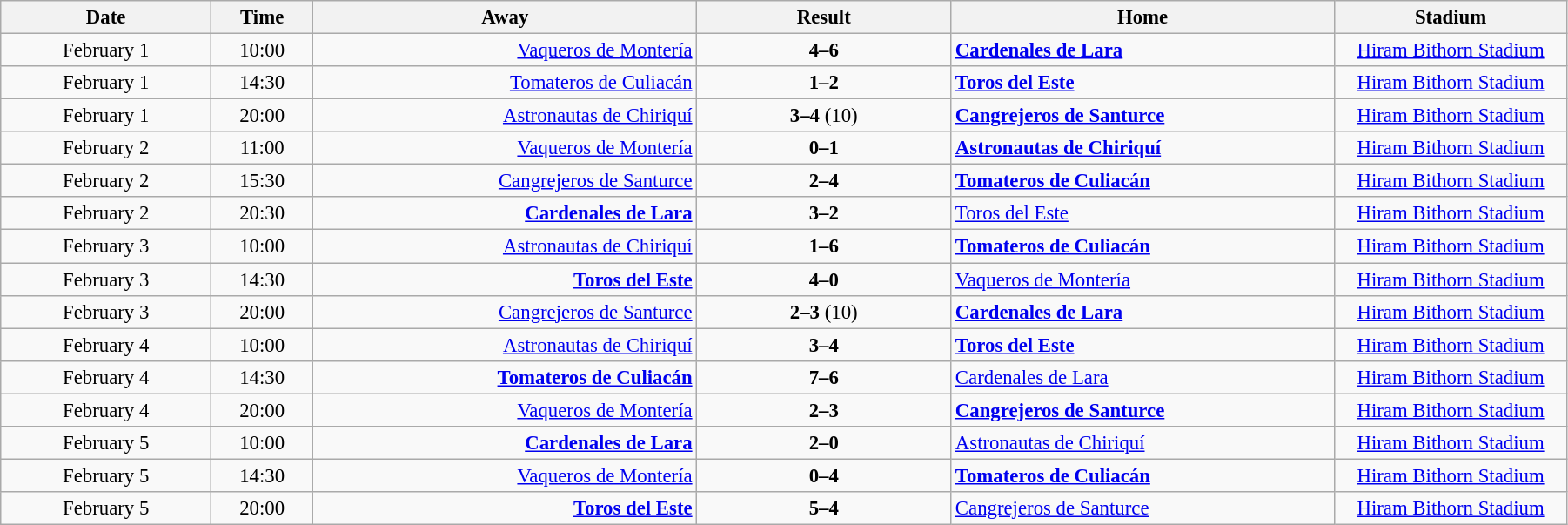<table class="wikitable" style="font-size:95%; text-align: center; width: 95%;">
<tr>
<th width="90">Date</th>
<th width="40">Time</th>
<th width="170">Away</th>
<th width="110">Result</th>
<th width="170">Home</th>
<th width="100">Stadium</th>
</tr>
<tr align=center>
<td>February 1</td>
<td>10:00</td>
<td align=right><a href='#'>Vaqueros de Montería</a> </td>
<td><strong>4–6</strong></td>
<td align=left> <strong><a href='#'>Cardenales de Lara</a></strong></td>
<td><a href='#'>Hiram Bithorn Stadium</a></td>
</tr>
<tr align=center>
<td>February 1</td>
<td>14:30</td>
<td align=right><a href='#'>Tomateros de Culiacán</a> </td>
<td><strong>1–2</strong></td>
<td align=left> <strong><a href='#'>Toros del Este</a></strong></td>
<td><a href='#'>Hiram Bithorn Stadium</a></td>
</tr>
<tr align=center>
<td>February 1</td>
<td>20:00</td>
<td align=right><a href='#'>Astronautas de Chiriquí</a> </td>
<td><strong>3–4</strong> (10)</td>
<td align=left> <strong><a href='#'>Cangrejeros de Santurce</a></strong></td>
<td><a href='#'>Hiram Bithorn Stadium</a></td>
</tr>
<tr align=center>
<td>February 2</td>
<td>11:00</td>
<td align=right><a href='#'>Vaqueros de Montería</a> </td>
<td><strong>0–1</strong></td>
<td align=left> <strong><a href='#'>Astronautas de Chiriquí</a></strong></td>
<td><a href='#'>Hiram Bithorn Stadium</a></td>
</tr>
<tr align=center>
<td>February 2</td>
<td>15:30</td>
<td align=right><a href='#'>Cangrejeros de Santurce</a> </td>
<td><strong>2–4</strong></td>
<td align=left> <strong><a href='#'>Tomateros de Culiacán</a></strong></td>
<td><a href='#'>Hiram Bithorn Stadium</a></td>
</tr>
<tr align=center>
<td>February 2</td>
<td>20:30</td>
<td align=right><strong><a href='#'>Cardenales de Lara</a></strong> </td>
<td><strong>3–2</strong></td>
<td align=left> <a href='#'>Toros del Este</a></td>
<td><a href='#'>Hiram Bithorn Stadium</a></td>
</tr>
<tr align=center>
<td>February 3</td>
<td>10:00</td>
<td align=right><a href='#'>Astronautas de Chiriquí</a> </td>
<td><strong>1–6</strong></td>
<td align=left> <strong><a href='#'>Tomateros de Culiacán</a></strong></td>
<td><a href='#'>Hiram Bithorn Stadium</a></td>
</tr>
<tr align=center>
<td>February 3</td>
<td>14:30</td>
<td align=right><strong><a href='#'>Toros del Este</a></strong> </td>
<td><strong>4–0</strong></td>
<td align=left> <a href='#'>Vaqueros de Montería</a></td>
<td><a href='#'>Hiram Bithorn Stadium</a></td>
</tr>
<tr align=center>
<td>February 3</td>
<td>20:00</td>
<td align=right><a href='#'>Cangrejeros de Santurce</a> </td>
<td><strong>2–3</strong>  (10)</td>
<td align=left> <strong><a href='#'>Cardenales de Lara</a></strong></td>
<td><a href='#'>Hiram Bithorn Stadium</a></td>
</tr>
<tr align=center>
<td>February 4</td>
<td>10:00</td>
<td align=right><a href='#'>Astronautas de Chiriquí</a> </td>
<td><strong>3–4</strong></td>
<td align=left> <strong><a href='#'>Toros del Este</a></strong></td>
<td><a href='#'>Hiram Bithorn Stadium</a></td>
</tr>
<tr align=center>
<td>February 4</td>
<td>14:30</td>
<td align=right><strong><a href='#'>Tomateros de Culiacán</a></strong> </td>
<td><strong>7–6</strong></td>
<td align=left> <a href='#'>Cardenales de Lara</a></td>
<td><a href='#'>Hiram Bithorn Stadium</a></td>
</tr>
<tr align=center>
<td>February 4</td>
<td>20:00</td>
<td align=right><a href='#'>Vaqueros de Montería</a> </td>
<td><strong>2–3</strong></td>
<td align=left> <strong><a href='#'>Cangrejeros de Santurce</a></strong></td>
<td><a href='#'>Hiram Bithorn Stadium</a></td>
</tr>
<tr align=center>
<td>February 5</td>
<td>10:00</td>
<td align=right><strong><a href='#'>Cardenales de Lara</a></strong> </td>
<td><strong>2–0</strong></td>
<td align=left> <a href='#'>Astronautas de Chiriquí</a></td>
<td><a href='#'>Hiram Bithorn Stadium</a></td>
</tr>
<tr align=center>
<td>February 5</td>
<td>14:30</td>
<td align=right><a href='#'>Vaqueros de Montería</a> </td>
<td><strong>0–4</strong></td>
<td align=left> <strong><a href='#'>Tomateros de Culiacán</a></strong></td>
<td><a href='#'>Hiram Bithorn Stadium</a></td>
</tr>
<tr align=center>
<td>February 5</td>
<td>20:00</td>
<td align=right><strong><a href='#'>Toros del Este</a></strong> </td>
<td><strong>5–4</strong></td>
<td align=left> <a href='#'>Cangrejeros de Santurce</a></td>
<td><a href='#'>Hiram Bithorn Stadium</a></td>
</tr>
</table>
